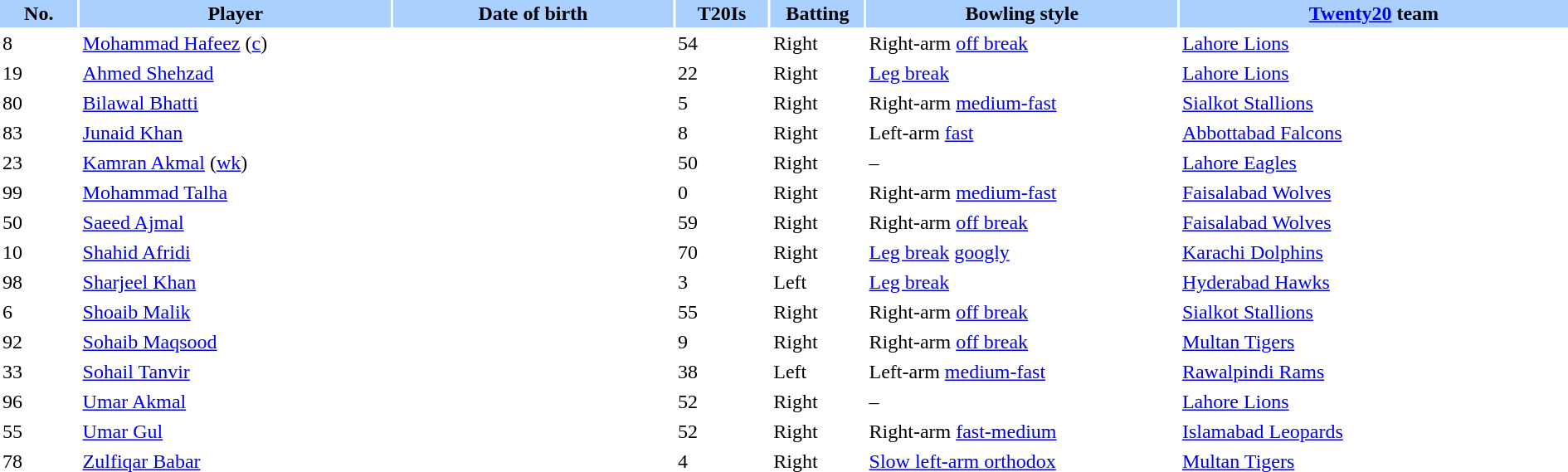<table border="0" cellspacing="2" cellpadding="2" style="width:100%;">
<tr style="background:#aad0ff;">
<th scope="col" width="5%">No.</th>
<th scope="col" width="20%">Player</th>
<th scope="col" width="18%">Date of birth</th>
<th scope="col" width="6%">T20Is</th>
<th scope="col" width="6%">Batting</th>
<th scope="col" width="20%">Bowling style</th>
<th scope="col" width="25%"><a href='#'>Twenty20</a> team</th>
</tr>
<tr>
<td>8</td>
<td><a href='#'>Mohammad Hafeez</a> (<a href='#'>c</a>)</td>
<td></td>
<td>54</td>
<td>Right</td>
<td>Right-arm <a href='#'>off break</a></td>
<td> <a href='#'>Lahore Lions</a></td>
</tr>
<tr>
<td>19</td>
<td><a href='#'>Ahmed Shehzad</a></td>
<td></td>
<td>22</td>
<td>Right</td>
<td><a href='#'>Leg break</a></td>
<td> <a href='#'>Lahore Lions</a></td>
</tr>
<tr>
<td>80</td>
<td><a href='#'>Bilawal Bhatti</a></td>
<td></td>
<td>5</td>
<td>Right</td>
<td>Right-arm <a href='#'>medium-fast</a></td>
<td> <a href='#'>Sialkot Stallions</a></td>
</tr>
<tr>
<td>83</td>
<td><a href='#'>Junaid Khan</a></td>
<td></td>
<td>8</td>
<td>Right</td>
<td>Left-arm <a href='#'>fast</a></td>
<td> <a href='#'>Abbottabad Falcons</a></td>
</tr>
<tr>
<td>23</td>
<td><a href='#'>Kamran Akmal</a> (<a href='#'>wk</a>)</td>
<td></td>
<td>50</td>
<td>Right</td>
<td>–</td>
<td> <a href='#'>Lahore Eagles</a></td>
</tr>
<tr>
<td>99</td>
<td><a href='#'>Mohammad Talha</a></td>
<td></td>
<td>0</td>
<td>Right</td>
<td>Right-arm <a href='#'>medium-fast</a></td>
<td> <a href='#'>Faisalabad Wolves</a></td>
</tr>
<tr>
<td>50</td>
<td><a href='#'>Saeed Ajmal</a></td>
<td></td>
<td>59</td>
<td>Right</td>
<td>Right-arm <a href='#'>off break</a></td>
<td> <a href='#'>Faisalabad Wolves</a></td>
</tr>
<tr>
<td>10</td>
<td><a href='#'>Shahid Afridi</a></td>
<td></td>
<td>70</td>
<td>Right</td>
<td><a href='#'>Leg break</a> <a href='#'>googly</a></td>
<td> <a href='#'>Karachi Dolphins</a></td>
</tr>
<tr>
<td>98</td>
<td><a href='#'>Sharjeel Khan</a></td>
<td></td>
<td>3</td>
<td>Left</td>
<td><a href='#'>Leg break</a></td>
<td> <a href='#'>Hyderabad Hawks</a></td>
</tr>
<tr>
<td>6</td>
<td><a href='#'>Shoaib Malik</a></td>
<td></td>
<td>55</td>
<td>Right</td>
<td>Right-arm <a href='#'>off break</a></td>
<td> <a href='#'>Sialkot Stallions</a></td>
</tr>
<tr>
<td>92</td>
<td><a href='#'>Sohaib Maqsood</a></td>
<td></td>
<td>9</td>
<td>Right</td>
<td>Right-arm <a href='#'>off break</a></td>
<td> <a href='#'>Multan Tigers</a></td>
</tr>
<tr>
<td>33</td>
<td><a href='#'>Sohail Tanvir</a></td>
<td></td>
<td>38</td>
<td>Left</td>
<td>Left-arm <a href='#'>medium-fast</a></td>
<td> <a href='#'>Rawalpindi Rams</a></td>
</tr>
<tr>
<td>96</td>
<td><a href='#'>Umar Akmal</a></td>
<td></td>
<td>52</td>
<td>Right</td>
<td>–</td>
<td> <a href='#'>Lahore Lions</a></td>
</tr>
<tr>
<td>55</td>
<td><a href='#'>Umar Gul</a></td>
<td></td>
<td>52</td>
<td>Right</td>
<td>Right-arm <a href='#'>fast-medium</a></td>
<td> <a href='#'>Islamabad Leopards</a></td>
</tr>
<tr>
<td>78</td>
<td><a href='#'>Zulfiqar Babar</a></td>
<td></td>
<td>4</td>
<td>Right</td>
<td><a href='#'>Slow left-arm orthodox</a></td>
<td> <a href='#'>Multan Tigers</a></td>
</tr>
</table>
